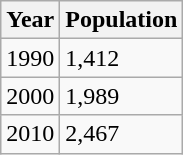<table class="wikitable">
<tr>
<th>Year</th>
<th>Population</th>
</tr>
<tr>
<td>1990</td>
<td>1,412</td>
</tr>
<tr>
<td>2000</td>
<td>1,989</td>
</tr>
<tr>
<td>2010</td>
<td>2,467</td>
</tr>
</table>
